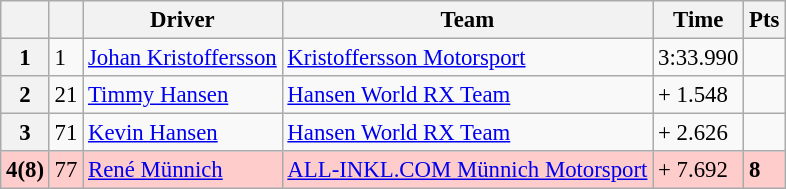<table class="wikitable" style="font-size:95%">
<tr>
<th></th>
<th></th>
<th>Driver</th>
<th>Team</th>
<th>Time</th>
<th>Pts</th>
</tr>
<tr>
<th>1</th>
<td>1</td>
<td> <a href='#'>Johan Kristoffersson</a></td>
<td><a href='#'>Kristoffersson Motorsport</a></td>
<td>3:33.990</td>
<td></td>
</tr>
<tr>
<th>2</th>
<td>21</td>
<td> <a href='#'>Timmy Hansen</a></td>
<td><a href='#'>Hansen World RX Team</a></td>
<td>+ 1.548</td>
<td></td>
</tr>
<tr>
<th>3</th>
<td>71</td>
<td> <a href='#'>Kevin Hansen</a></td>
<td><a href='#'>Hansen World RX Team</a></td>
<td>+ 2.626</td>
<td></td>
</tr>
<tr>
<th style="background:#ffcccc;">4(8)</th>
<td style="background:#ffcccc;">77</td>
<td style="background:#ffcccc;"> <a href='#'>René Münnich</a></td>
<td style="background:#ffcccc;"><a href='#'>ALL-INKL.COM Münnich Motorsport</a></td>
<td style="background:#ffcccc;">+ 7.692</td>
<td style="background:#ffcccc;"><strong>8</strong></td>
</tr>
</table>
